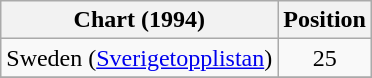<table class="wikitable sortable">
<tr>
<th>Chart (1994)</th>
<th>Position</th>
</tr>
<tr>
<td>Sweden (<a href='#'>Sverigetopplistan</a>)</td>
<td align="center">25</td>
</tr>
<tr>
</tr>
</table>
